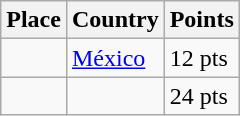<table class=wikitable>
<tr>
<th>Place</th>
<th>Country</th>
<th>Points</th>
</tr>
<tr>
<td align=center></td>
<td> <a href='#'>México</a></td>
<td>12 pts</td>
</tr>
<tr>
<td align=center></td>
<td></td>
<td>24 pts</td>
</tr>
</table>
